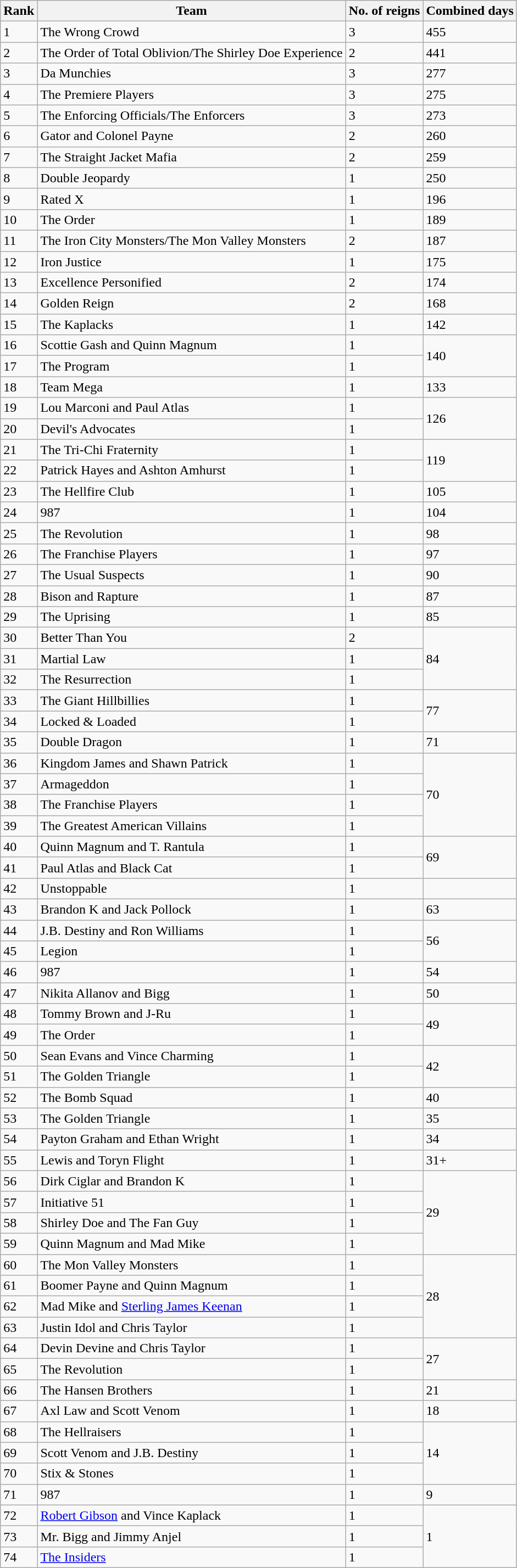<table class="wikitable sortable">
<tr>
<th>Rank</th>
<th>Team</th>
<th>No. of reigns</th>
<th>Combined days</th>
</tr>
<tr>
<td>1</td>
<td>The Wrong Crowd<br></td>
<td>3</td>
<td>455</td>
</tr>
<tr>
<td>2</td>
<td>The Order of Total Oblivion/The Shirley Doe Experience<br></td>
<td>2</td>
<td>441</td>
</tr>
<tr>
<td>3</td>
<td>Da Munchies<br></td>
<td>3</td>
<td>277</td>
</tr>
<tr>
<td>4</td>
<td>The Premiere Players<br></td>
<td>3</td>
<td>275</td>
</tr>
<tr>
<td>5</td>
<td>The Enforcing Officials/The Enforcers<br></td>
<td>3</td>
<td>273</td>
</tr>
<tr>
<td>6</td>
<td>Gator and Colonel Payne</td>
<td>2</td>
<td>260</td>
</tr>
<tr>
<td>7</td>
<td>The Straight Jacket Mafia<br></td>
<td>2</td>
<td>259</td>
</tr>
<tr>
<td>8</td>
<td>Double Jeopardy<br></td>
<td>1</td>
<td>250</td>
</tr>
<tr>
<td>9</td>
<td>Rated X<br></td>
<td>1</td>
<td>196</td>
</tr>
<tr>
<td>10</td>
<td>The Order<br></td>
<td>1</td>
<td>189</td>
</tr>
<tr>
<td>11</td>
<td>The Iron City Monsters/The Mon Valley Monsters<br></td>
<td>2</td>
<td>187</td>
</tr>
<tr>
<td>12</td>
<td>Iron Justice<br></td>
<td>1</td>
<td>175</td>
</tr>
<tr>
<td>13</td>
<td>Excellence Personified<br></td>
<td>2</td>
<td>174</td>
</tr>
<tr>
<td>14</td>
<td>Golden Reign<br></td>
<td>2</td>
<td>168</td>
</tr>
<tr>
<td>15</td>
<td>The Kaplacks<br></td>
<td>1</td>
<td>142</td>
</tr>
<tr>
<td>16</td>
<td>Scottie Gash and Quinn Magnum</td>
<td>1</td>
<td rowspan=2>140</td>
</tr>
<tr>
<td>17</td>
<td>The Program<br></td>
<td>1</td>
</tr>
<tr>
<td>18</td>
<td>Team Mega<br></td>
<td>1</td>
<td>133</td>
</tr>
<tr>
<td>19</td>
<td>Lou Marconi and Paul Atlas</td>
<td>1</td>
<td rowspan=2>126</td>
</tr>
<tr>
<td>20</td>
<td>Devil's Advocates<br></td>
<td>1</td>
</tr>
<tr>
<td>21</td>
<td>The Tri-Chi Fraternity<br></td>
<td>1</td>
<td rowspan=2>119</td>
</tr>
<tr>
<td>22</td>
<td>Patrick Hayes and Ashton Amhurst</td>
<td>1</td>
</tr>
<tr>
<td>23</td>
<td>The Hellfire Club<br></td>
<td>1</td>
<td>105</td>
</tr>
<tr>
<td>24</td>
<td>987<br></td>
<td>1</td>
<td>104</td>
</tr>
<tr>
<td>25</td>
<td>The Revolution<br></td>
<td>1</td>
<td>98</td>
</tr>
<tr>
<td>26</td>
<td>The Franchise Players<br></td>
<td>1</td>
<td>97</td>
</tr>
<tr>
<td>27</td>
<td>The Usual Suspects<br></td>
<td>1</td>
<td>90</td>
</tr>
<tr>
<td>28</td>
<td>Bison and Rapture</td>
<td>1</td>
<td>87</td>
</tr>
<tr>
<td>29</td>
<td>The Uprising<br></td>
<td>1</td>
<td>85</td>
</tr>
<tr>
<td>30</td>
<td>Better Than You<br></td>
<td>2</td>
<td rowspan=3>84</td>
</tr>
<tr>
<td>31</td>
<td>Martial Law<br></td>
<td>1</td>
</tr>
<tr>
<td>32</td>
<td>The Resurrection<br></td>
<td>1</td>
</tr>
<tr>
<td>33</td>
<td>The Giant Hillbillies<br></td>
<td>1</td>
<td rowspan=2>77</td>
</tr>
<tr>
<td>34</td>
<td>Locked & Loaded<br></td>
<td>1</td>
</tr>
<tr>
<td>35</td>
<td>Double Dragon<br></td>
<td>1</td>
<td>71</td>
</tr>
<tr>
<td>36</td>
<td>Kingdom James and Shawn Patrick</td>
<td>1</td>
<td rowspan=4>70</td>
</tr>
<tr>
<td>37</td>
<td>Armageddon<br></td>
<td>1</td>
</tr>
<tr>
<td>38</td>
<td>The Franchise Players<br></td>
<td>1</td>
</tr>
<tr>
<td>39</td>
<td>The Greatest American Villains<br></td>
<td>1</td>
</tr>
<tr>
<td>40</td>
<td>Quinn Magnum and T. Rantula</td>
<td>1</td>
<td rowspan=2>69</td>
</tr>
<tr>
<td>41</td>
<td>Paul Atlas and Black Cat</td>
<td>1</td>
</tr>
<tr>
<td>42</td>
<td>Unstoppable<br></td>
<td>1</td>
</tr>
<tr>
<td>43</td>
<td>Brandon K and Jack Pollock</td>
<td>1</td>
<td>63</td>
</tr>
<tr>
<td>44</td>
<td>J.B. Destiny and Ron Williams</td>
<td>1</td>
<td rowspan=2>56</td>
</tr>
<tr>
<td>45</td>
<td>Legion<br></td>
<td>1</td>
</tr>
<tr>
<td>46</td>
<td>987<br></td>
<td>1</td>
<td>54</td>
</tr>
<tr>
<td>47</td>
<td>Nikita Allanov and Bigg</td>
<td>1</td>
<td>50</td>
</tr>
<tr>
<td>48</td>
<td>Tommy Brown and J-Ru</td>
<td>1</td>
<td rowspan=2>49</td>
</tr>
<tr>
<td>49</td>
<td>The Order<br></td>
<td>1</td>
</tr>
<tr>
<td>50</td>
<td>Sean Evans and Vince Charming</td>
<td>1</td>
<td rowspan=2>42</td>
</tr>
<tr>
<td>51</td>
<td>The Golden Triangle<br></td>
<td>1</td>
</tr>
<tr>
<td>52</td>
<td>The Bomb Squad<br></td>
<td>1</td>
<td>40</td>
</tr>
<tr>
<td>53</td>
<td>The Golden Triangle<br></td>
<td>1</td>
<td>35</td>
</tr>
<tr>
<td>54</td>
<td>Payton Graham and Ethan Wright</td>
<td>1</td>
<td>34</td>
</tr>
<tr>
<td>55</td>
<td>Lewis and Toryn Flight</td>
<td>1</td>
<td>31+</td>
</tr>
<tr>
<td>56</td>
<td>Dirk Ciglar and Brandon K</td>
<td>1</td>
<td rowspan=4>29</td>
</tr>
<tr>
<td>57</td>
<td>Initiative 51<br></td>
<td>1</td>
</tr>
<tr>
<td>58</td>
<td>Shirley Doe and The Fan Guy</td>
<td>1</td>
</tr>
<tr>
<td>59</td>
<td>Quinn Magnum and Mad Mike</td>
<td>1</td>
</tr>
<tr>
<td>60</td>
<td>The Mon Valley Monsters<br></td>
<td>1</td>
<td rowspan=4>28</td>
</tr>
<tr>
<td>61</td>
<td>Boomer Payne and Quinn Magnum</td>
<td>1</td>
</tr>
<tr>
<td>62</td>
<td>Mad Mike and <a href='#'>Sterling James Keenan</a></td>
<td>1</td>
</tr>
<tr>
<td>63</td>
<td>Justin Idol and Chris Taylor</td>
<td>1</td>
</tr>
<tr>
<td>64</td>
<td>Devin Devine and Chris Taylor</td>
<td>1</td>
<td rowspan=2>27</td>
</tr>
<tr>
<td>65</td>
<td>The Revolution<br></td>
<td>1</td>
</tr>
<tr>
<td>66</td>
<td>The Hansen Brothers<br></td>
<td>1</td>
<td>21</td>
</tr>
<tr>
<td>67</td>
<td>Axl Law and Scott Venom</td>
<td>1</td>
<td>18</td>
</tr>
<tr>
<td>68</td>
<td>The Hellraisers<br></td>
<td>1</td>
<td rowspan=3>14</td>
</tr>
<tr>
<td>69</td>
<td>Scott Venom and J.B. Destiny</td>
<td>1</td>
</tr>
<tr>
<td>70</td>
<td>Stix & Stones<br></td>
<td>1</td>
</tr>
<tr>
<td>71</td>
<td>987<br></td>
<td>1</td>
<td>9</td>
</tr>
<tr>
<td>72</td>
<td><a href='#'>Robert Gibson</a> and Vince Kaplack</td>
<td>1</td>
<td rowspan=3>1</td>
</tr>
<tr>
<td>73</td>
<td>Mr. Bigg and Jimmy Anjel</td>
<td>1</td>
</tr>
<tr>
<td>74</td>
<td><a href='#'>The Insiders</a><br></td>
<td>1</td>
</tr>
</table>
